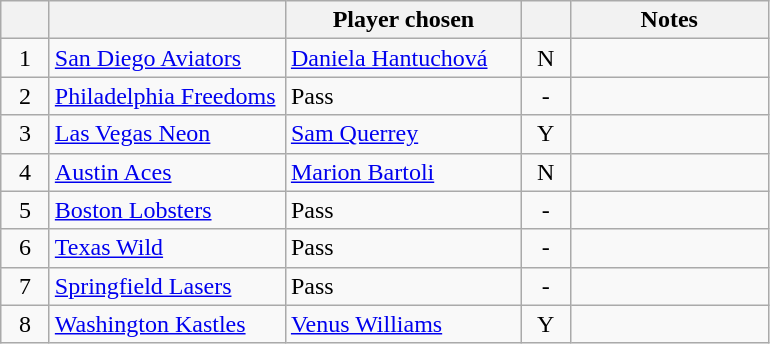<table class="wikitable" style="text-align:left">
<tr>
<th width="25px"></th>
<th width="150px"></th>
<th width="150px">Player chosen</th>
<th width="25px"></th>
<th width="125px">Notes</th>
</tr>
<tr>
<td style="text-align:center">1</td>
<td><a href='#'>San Diego Aviators</a></td>
<td><a href='#'>Daniela Hantuchová</a></td>
<td style="text-align:center">N</td>
<td></td>
</tr>
<tr>
<td style="text-align:center">2</td>
<td><a href='#'>Philadelphia Freedoms</a></td>
<td>Pass</td>
<td style="text-align:center">-</td>
<td></td>
</tr>
<tr>
<td style="text-align:center">3</td>
<td><a href='#'>Las Vegas Neon</a></td>
<td><a href='#'>Sam Querrey</a></td>
<td style="text-align:center">Y</td>
<td></td>
</tr>
<tr>
<td style="text-align:center">4</td>
<td><a href='#'>Austin Aces</a></td>
<td><a href='#'>Marion Bartoli</a></td>
<td style="text-align:center">N</td>
<td></td>
</tr>
<tr>
<td style="text-align:center">5</td>
<td><a href='#'>Boston Lobsters</a></td>
<td>Pass</td>
<td style="text-align:center">-</td>
<td></td>
</tr>
<tr>
<td style="text-align:center">6</td>
<td><a href='#'>Texas Wild</a></td>
<td>Pass</td>
<td style="text-align:center">-</td>
<td></td>
</tr>
<tr>
<td style="text-align:center">7</td>
<td><a href='#'>Springfield Lasers</a></td>
<td>Pass</td>
<td style="text-align:center">-</td>
<td></td>
</tr>
<tr>
<td style="text-align:center">8</td>
<td><a href='#'>Washington Kastles</a></td>
<td><a href='#'>Venus Williams</a></td>
<td style="text-align:center">Y</td>
<td></td>
</tr>
</table>
